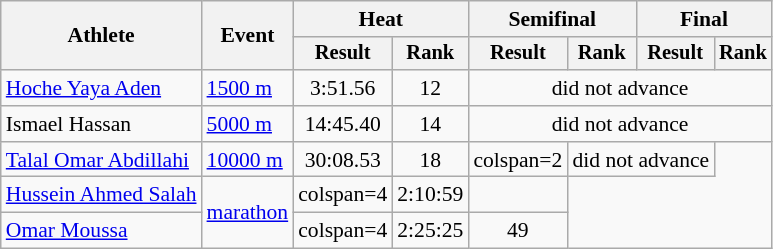<table class="wikitable" style="font-size:90%">
<tr>
<th rowspan="2">Athlete</th>
<th rowspan="2">Event</th>
<th colspan="2">Heat</th>
<th colspan="2">Semifinal</th>
<th colspan="2">Final</th>
</tr>
<tr style="font-size:95%">
<th>Result</th>
<th>Rank </th>
<th>Result</th>
<th>Rank</th>
<th>Result</th>
<th>Rank</th>
</tr>
<tr align=center>
<td align=left><a href='#'>Hoche Yaya Aden</a></td>
<td align=left><a href='#'>1500 m</a></td>
<td>3:51.56</td>
<td>12</td>
<td colspan=4>did not advance</td>
</tr>
<tr align=center>
<td align=left>Ismael Hassan</td>
<td align=left><a href='#'>5000 m</a></td>
<td>14:45.40</td>
<td>14</td>
<td colspan=4>did not advance</td>
</tr>
<tr align=center>
<td align=left><a href='#'>Talal Omar Abdillahi</a></td>
<td align=left><a href='#'>10000 m</a></td>
<td>30:08.53</td>
<td>18</td>
<td>colspan=2 </td>
<td colspan=2>did not advance</td>
</tr>
<tr align=center>
<td align=left><a href='#'>Hussein Ahmed Salah</a></td>
<td align=left rowspan=2><a href='#'>marathon</a></td>
<td>colspan=4 </td>
<td>2:10:59</td>
<td></td>
</tr>
<tr align=center>
<td align=left><a href='#'>Omar Moussa</a></td>
<td>colspan=4 </td>
<td>2:25:25</td>
<td>49</td>
</tr>
</table>
